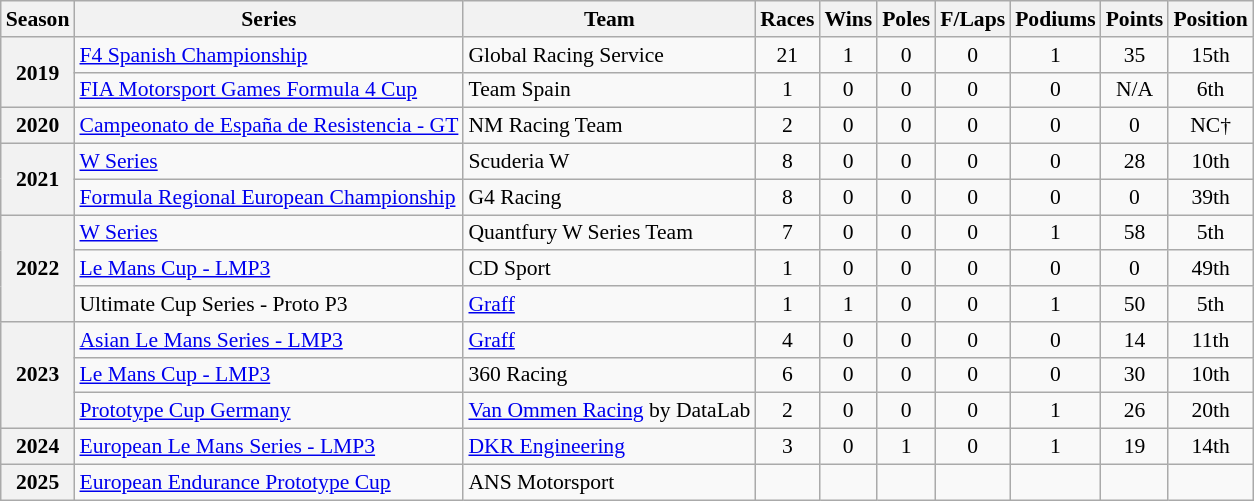<table class="wikitable" style="font-size: 90%; text-align:center">
<tr>
<th>Season</th>
<th>Series</th>
<th>Team</th>
<th>Races</th>
<th>Wins</th>
<th>Poles</th>
<th>F/Laps</th>
<th>Podiums</th>
<th>Points</th>
<th>Position</th>
</tr>
<tr>
<th rowspan=2>2019</th>
<td align=left><a href='#'>F4 Spanish Championship</a></td>
<td align=left>Global Racing Service</td>
<td>21</td>
<td>1</td>
<td>0</td>
<td>0</td>
<td>1</td>
<td>35</td>
<td>15th</td>
</tr>
<tr>
<td align=left><a href='#'>FIA Motorsport Games Formula 4 Cup</a></td>
<td align=left>Team Spain</td>
<td>1</td>
<td>0</td>
<td>0</td>
<td>0</td>
<td>0</td>
<td>N/A</td>
<td>6th</td>
</tr>
<tr>
<th>2020</th>
<td align=left><a href='#'>Campeonato de España de Resistencia - GT</a></td>
<td align=left>NM Racing Team</td>
<td>2</td>
<td>0</td>
<td>0</td>
<td>0</td>
<td>0</td>
<td>0</td>
<td>NC†</td>
</tr>
<tr>
<th rowspan=2>2021</th>
<td align=left><a href='#'>W Series</a></td>
<td align=left>Scuderia W</td>
<td>8</td>
<td>0</td>
<td>0</td>
<td>0</td>
<td>0</td>
<td>28</td>
<td>10th</td>
</tr>
<tr>
<td align=left><a href='#'>Formula Regional European Championship</a></td>
<td align=left>G4 Racing</td>
<td>8</td>
<td>0</td>
<td>0</td>
<td>0</td>
<td>0</td>
<td>0</td>
<td>39th</td>
</tr>
<tr>
<th rowspan=3>2022</th>
<td align=left><a href='#'>W Series</a></td>
<td align=left>Quantfury W Series Team</td>
<td>7</td>
<td>0</td>
<td>0</td>
<td>0</td>
<td>1</td>
<td>58</td>
<td>5th</td>
</tr>
<tr>
<td align=left><a href='#'>Le Mans Cup - LMP3</a></td>
<td align=left>CD Sport</td>
<td>1</td>
<td>0</td>
<td>0</td>
<td>0</td>
<td>0</td>
<td>0</td>
<td>49th</td>
</tr>
<tr>
<td align=left>Ultimate Cup Series - Proto P3</td>
<td align=left><a href='#'>Graff</a></td>
<td>1</td>
<td>1</td>
<td>0</td>
<td>0</td>
<td>1</td>
<td>50</td>
<td>5th</td>
</tr>
<tr>
<th rowspan="3">2023</th>
<td align=left><a href='#'>Asian Le Mans Series - LMP3</a></td>
<td align=left><a href='#'>Graff</a></td>
<td>4</td>
<td>0</td>
<td>0</td>
<td>0</td>
<td>0</td>
<td>14</td>
<td>11th</td>
</tr>
<tr>
<td align=left><a href='#'>Le Mans Cup - LMP3</a></td>
<td align=left>360 Racing</td>
<td>6</td>
<td>0</td>
<td>0</td>
<td>0</td>
<td>0</td>
<td>30</td>
<td>10th</td>
</tr>
<tr>
<td align=left><a href='#'>Prototype Cup Germany</a></td>
<td align=left><a href='#'>Van Ommen Racing</a> by DataLab</td>
<td>2</td>
<td>0</td>
<td>0</td>
<td>0</td>
<td>1</td>
<td>26</td>
<td>20th</td>
</tr>
<tr>
<th>2024</th>
<td align=left><a href='#'>European Le Mans Series - LMP3</a></td>
<td align=left><a href='#'>DKR Engineering</a></td>
<td>3</td>
<td>0</td>
<td>1</td>
<td>0</td>
<td>1</td>
<td>19</td>
<td>14th</td>
</tr>
<tr>
<th>2025</th>
<td align=left><a href='#'>European Endurance Prototype Cup</a></td>
<td align=left>ANS Motorsport</td>
<td></td>
<td></td>
<td></td>
<td></td>
<td></td>
<td></td>
<td></td>
</tr>
</table>
